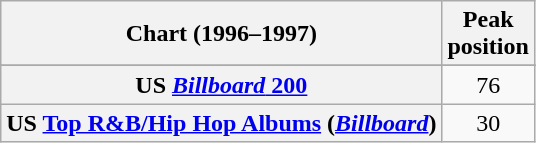<table class="wikitable sortable plainrowheaders" style="text-align:center">
<tr>
<th scope="col">Chart (1996–1997)</th>
<th scope="col">Peak<br>position</th>
</tr>
<tr>
</tr>
<tr>
</tr>
<tr>
</tr>
<tr>
</tr>
<tr>
</tr>
<tr>
</tr>
<tr>
</tr>
<tr>
</tr>
<tr>
<th scope="row">US <a href='#'><em>Billboard</em> 200</a></th>
<td>76</td>
</tr>
<tr>
<th scope="row">US <a href='#'>Top R&B/Hip Hop Albums</a> (<em><a href='#'>Billboard</a></em>)</th>
<td>30</td>
</tr>
</table>
